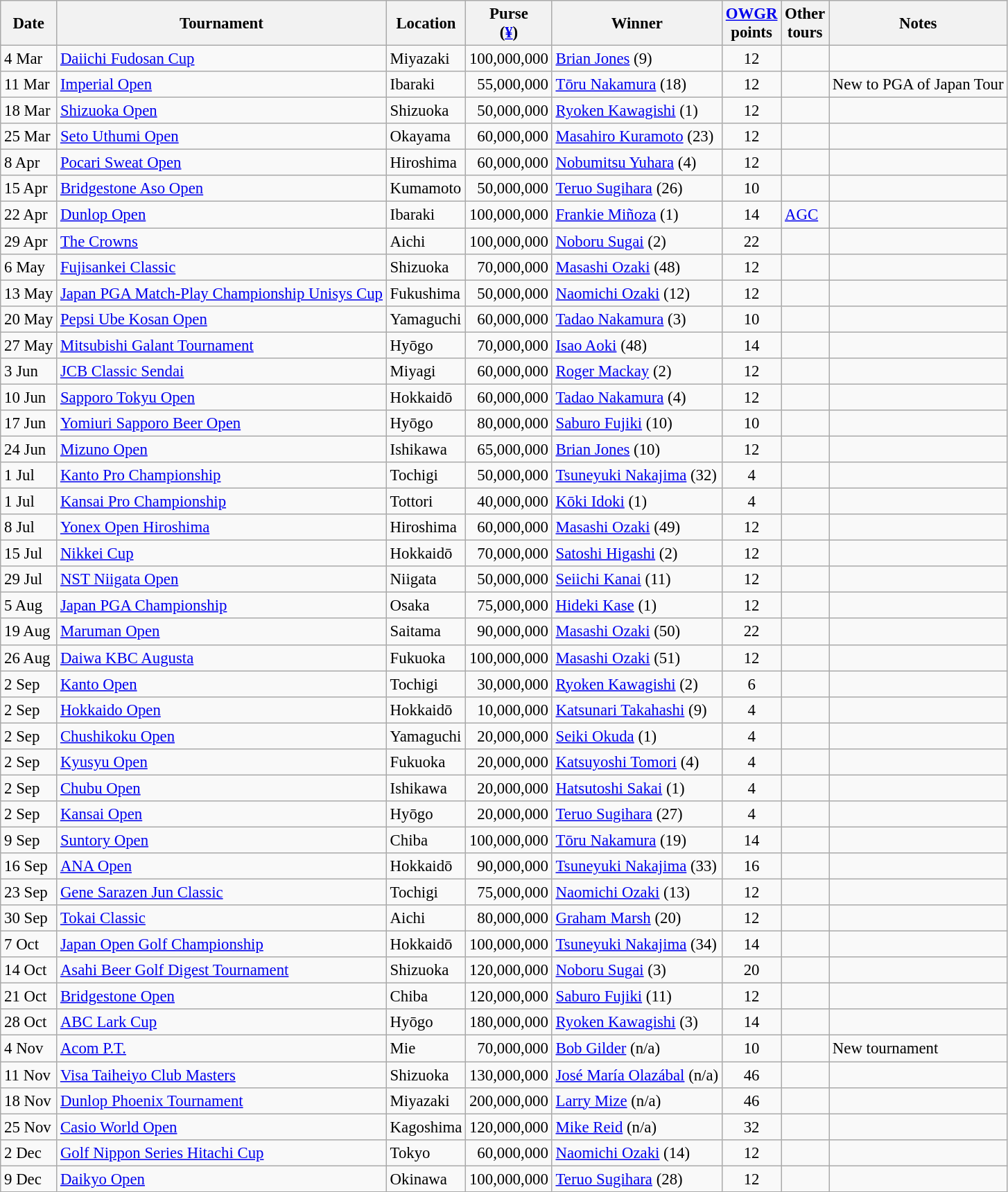<table class="wikitable" style="font-size:95%">
<tr>
<th>Date</th>
<th>Tournament</th>
<th>Location</th>
<th>Purse<br>(<a href='#'>¥</a>)</th>
<th>Winner</th>
<th><a href='#'>OWGR</a><br>points</th>
<th>Other<br>tours</th>
<th>Notes</th>
</tr>
<tr>
<td>4 Mar</td>
<td><a href='#'>Daiichi Fudosan Cup</a></td>
<td>Miyazaki</td>
<td align=right>100,000,000</td>
<td> <a href='#'>Brian Jones</a> (9)</td>
<td align=center>12</td>
<td></td>
<td></td>
</tr>
<tr>
<td>11 Mar</td>
<td><a href='#'>Imperial Open</a></td>
<td>Ibaraki</td>
<td align=right>55,000,000</td>
<td> <a href='#'>Tōru Nakamura</a> (18)</td>
<td align=center>12</td>
<td></td>
<td>New to PGA of Japan Tour</td>
</tr>
<tr>
<td>18 Mar</td>
<td><a href='#'>Shizuoka Open</a></td>
<td>Shizuoka</td>
<td align=right>50,000,000</td>
<td> <a href='#'>Ryoken Kawagishi</a> (1)</td>
<td align=center>12</td>
<td></td>
<td></td>
</tr>
<tr>
<td>25 Mar</td>
<td><a href='#'>Seto Uthumi Open</a></td>
<td>Okayama</td>
<td align=right>60,000,000</td>
<td> <a href='#'>Masahiro Kuramoto</a> (23)</td>
<td align=center>12</td>
<td></td>
<td></td>
</tr>
<tr>
<td>8 Apr</td>
<td><a href='#'>Pocari Sweat Open</a></td>
<td>Hiroshima</td>
<td align=right>60,000,000</td>
<td> <a href='#'>Nobumitsu Yuhara</a> (4)</td>
<td align=center>12</td>
<td></td>
<td></td>
</tr>
<tr>
<td>15 Apr</td>
<td><a href='#'>Bridgestone Aso Open</a></td>
<td>Kumamoto</td>
<td align=right>50,000,000</td>
<td> <a href='#'>Teruo Sugihara</a> (26)</td>
<td align=center>10</td>
<td></td>
<td></td>
</tr>
<tr>
<td>22 Apr</td>
<td><a href='#'>Dunlop Open</a></td>
<td>Ibaraki</td>
<td align=right>100,000,000</td>
<td> <a href='#'>Frankie Miñoza</a> (1)</td>
<td align=center>14</td>
<td><a href='#'>AGC</a></td>
<td></td>
</tr>
<tr>
<td>29 Apr</td>
<td><a href='#'>The Crowns</a></td>
<td>Aichi</td>
<td align=right>100,000,000</td>
<td> <a href='#'>Noboru Sugai</a> (2)</td>
<td align=center>22</td>
<td></td>
<td></td>
</tr>
<tr>
<td>6 May</td>
<td><a href='#'>Fujisankei Classic</a></td>
<td>Shizuoka</td>
<td align=right>70,000,000</td>
<td> <a href='#'>Masashi Ozaki</a> (48)</td>
<td align=center>12</td>
<td></td>
<td></td>
</tr>
<tr>
<td>13 May</td>
<td><a href='#'>Japan PGA Match-Play Championship Unisys Cup</a></td>
<td>Fukushima</td>
<td align=right>50,000,000</td>
<td> <a href='#'>Naomichi Ozaki</a> (12)</td>
<td align=center>12</td>
<td></td>
<td></td>
</tr>
<tr>
<td>20 May</td>
<td><a href='#'>Pepsi Ube Kosan Open</a></td>
<td>Yamaguchi</td>
<td align=right>60,000,000</td>
<td> <a href='#'>Tadao Nakamura</a> (3)</td>
<td align=center>10</td>
<td></td>
<td></td>
</tr>
<tr>
<td>27 May</td>
<td><a href='#'>Mitsubishi Galant Tournament</a></td>
<td>Hyōgo</td>
<td align=right>70,000,000</td>
<td> <a href='#'>Isao Aoki</a> (48)</td>
<td align=center>14</td>
<td></td>
<td></td>
</tr>
<tr>
<td>3 Jun</td>
<td><a href='#'>JCB Classic Sendai</a></td>
<td>Miyagi</td>
<td align=right>60,000,000</td>
<td> <a href='#'>Roger Mackay</a> (2)</td>
<td align=center>12</td>
<td></td>
<td></td>
</tr>
<tr>
<td>10 Jun</td>
<td><a href='#'>Sapporo Tokyu Open</a></td>
<td>Hokkaidō</td>
<td align=right>60,000,000</td>
<td> <a href='#'>Tadao Nakamura</a> (4)</td>
<td align=center>12</td>
<td></td>
<td></td>
</tr>
<tr>
<td>17 Jun</td>
<td><a href='#'>Yomiuri Sapporo Beer Open</a></td>
<td>Hyōgo</td>
<td align=right>80,000,000</td>
<td> <a href='#'>Saburo Fujiki</a> (10)</td>
<td align=center>10</td>
<td></td>
<td></td>
</tr>
<tr>
<td>24 Jun</td>
<td><a href='#'>Mizuno Open</a></td>
<td>Ishikawa</td>
<td align=right>65,000,000</td>
<td> <a href='#'>Brian Jones</a> (10)</td>
<td align=center>12</td>
<td></td>
<td></td>
</tr>
<tr>
<td>1 Jul</td>
<td><a href='#'>Kanto Pro Championship</a></td>
<td>Tochigi</td>
<td align=right>50,000,000</td>
<td> <a href='#'>Tsuneyuki Nakajima</a> (32)</td>
<td align=center>4</td>
<td></td>
<td></td>
</tr>
<tr>
<td>1 Jul</td>
<td><a href='#'>Kansai Pro Championship</a></td>
<td>Tottori</td>
<td align=right>40,000,000</td>
<td> <a href='#'>Kōki Idoki</a> (1)</td>
<td align=center>4</td>
<td></td>
<td></td>
</tr>
<tr>
<td>8 Jul</td>
<td><a href='#'>Yonex Open Hiroshima</a></td>
<td>Hiroshima</td>
<td align=right>60,000,000</td>
<td> <a href='#'>Masashi Ozaki</a> (49)</td>
<td align=center>12</td>
<td></td>
<td></td>
</tr>
<tr>
<td>15 Jul</td>
<td><a href='#'>Nikkei Cup</a></td>
<td>Hokkaidō</td>
<td align=right>70,000,000</td>
<td> <a href='#'>Satoshi Higashi</a> (2)</td>
<td align=center>12</td>
<td></td>
<td></td>
</tr>
<tr>
<td>29 Jul</td>
<td><a href='#'>NST Niigata Open</a></td>
<td>Niigata</td>
<td align=right>50,000,000</td>
<td> <a href='#'>Seiichi Kanai</a> (11)</td>
<td align=center>12</td>
<td></td>
<td></td>
</tr>
<tr>
<td>5 Aug</td>
<td><a href='#'>Japan PGA Championship</a></td>
<td>Osaka</td>
<td align=right>75,000,000</td>
<td> <a href='#'>Hideki Kase</a> (1)</td>
<td align=center>12</td>
<td></td>
<td></td>
</tr>
<tr>
<td>19 Aug</td>
<td><a href='#'>Maruman Open</a></td>
<td>Saitama</td>
<td align=right>90,000,000</td>
<td> <a href='#'>Masashi Ozaki</a> (50)</td>
<td align=center>22</td>
<td></td>
<td></td>
</tr>
<tr>
<td>26 Aug</td>
<td><a href='#'>Daiwa KBC Augusta</a></td>
<td>Fukuoka</td>
<td align=right>100,000,000</td>
<td> <a href='#'>Masashi Ozaki</a> (51)</td>
<td align=center>12</td>
<td></td>
<td></td>
</tr>
<tr>
<td>2 Sep</td>
<td><a href='#'>Kanto Open</a></td>
<td>Tochigi</td>
<td align=right>30,000,000</td>
<td> <a href='#'>Ryoken Kawagishi</a> (2)</td>
<td align=center>6</td>
<td></td>
<td></td>
</tr>
<tr>
<td>2 Sep</td>
<td><a href='#'>Hokkaido Open</a></td>
<td>Hokkaidō</td>
<td align=right>10,000,000</td>
<td> <a href='#'>Katsunari Takahashi</a> (9)</td>
<td align=center>4</td>
<td></td>
<td></td>
</tr>
<tr>
<td>2 Sep</td>
<td><a href='#'>Chushikoku Open</a></td>
<td>Yamaguchi</td>
<td align=right>20,000,000</td>
<td> <a href='#'>Seiki Okuda</a> (1)</td>
<td align=center>4</td>
<td></td>
<td></td>
</tr>
<tr>
<td>2 Sep</td>
<td><a href='#'>Kyusyu Open</a></td>
<td>Fukuoka</td>
<td align=right>20,000,000</td>
<td> <a href='#'>Katsuyoshi Tomori</a> (4)</td>
<td align=center>4</td>
<td></td>
<td></td>
</tr>
<tr>
<td>2 Sep</td>
<td><a href='#'>Chubu Open</a></td>
<td>Ishikawa</td>
<td align=right>20,000,000</td>
<td> <a href='#'>Hatsutoshi Sakai</a> (1)</td>
<td align=center>4</td>
<td></td>
<td></td>
</tr>
<tr>
<td>2 Sep</td>
<td><a href='#'>Kansai Open</a></td>
<td>Hyōgo</td>
<td align=right>20,000,000</td>
<td> <a href='#'>Teruo Sugihara</a> (27)</td>
<td align=center>4</td>
<td></td>
<td></td>
</tr>
<tr>
<td>9 Sep</td>
<td><a href='#'>Suntory Open</a></td>
<td>Chiba</td>
<td align=right>100,000,000</td>
<td> <a href='#'>Tōru Nakamura</a> (19)</td>
<td align=center>14</td>
<td></td>
<td></td>
</tr>
<tr>
<td>16 Sep</td>
<td><a href='#'>ANA Open</a></td>
<td>Hokkaidō</td>
<td align=right>90,000,000</td>
<td> <a href='#'>Tsuneyuki Nakajima</a> (33)</td>
<td align=center>16</td>
<td></td>
<td></td>
</tr>
<tr>
<td>23 Sep</td>
<td><a href='#'>Gene Sarazen Jun Classic</a></td>
<td>Tochigi</td>
<td align=right>75,000,000</td>
<td> <a href='#'>Naomichi Ozaki</a> (13)</td>
<td align=center>12</td>
<td></td>
<td></td>
</tr>
<tr>
<td>30 Sep</td>
<td><a href='#'>Tokai Classic</a></td>
<td>Aichi</td>
<td align=right>80,000,000</td>
<td> <a href='#'>Graham Marsh</a> (20)</td>
<td align=center>12</td>
<td></td>
<td></td>
</tr>
<tr>
<td>7 Oct</td>
<td><a href='#'>Japan Open Golf Championship</a></td>
<td>Hokkaidō</td>
<td align=right>100,000,000</td>
<td> <a href='#'>Tsuneyuki Nakajima</a> (34)</td>
<td align=center>14</td>
<td></td>
<td></td>
</tr>
<tr>
<td>14 Oct</td>
<td><a href='#'>Asahi Beer Golf Digest Tournament</a></td>
<td>Shizuoka</td>
<td align=right>120,000,000</td>
<td> <a href='#'>Noboru Sugai</a> (3)</td>
<td align=center>20</td>
<td></td>
<td></td>
</tr>
<tr>
<td>21 Oct</td>
<td><a href='#'>Bridgestone Open</a></td>
<td>Chiba</td>
<td align=right>120,000,000</td>
<td> <a href='#'>Saburo Fujiki</a> (11)</td>
<td align=center>12</td>
<td></td>
<td></td>
</tr>
<tr>
<td>28 Oct</td>
<td><a href='#'>ABC Lark Cup</a></td>
<td>Hyōgo</td>
<td align=right>180,000,000</td>
<td> <a href='#'>Ryoken Kawagishi</a> (3)</td>
<td align=center>14</td>
<td></td>
<td></td>
</tr>
<tr>
<td>4 Nov</td>
<td><a href='#'>Acom P.T.</a></td>
<td>Mie</td>
<td align=right>70,000,000</td>
<td> <a href='#'>Bob Gilder</a> (n/a)</td>
<td align=center>10</td>
<td></td>
<td>New tournament</td>
</tr>
<tr>
<td>11 Nov</td>
<td><a href='#'>Visa Taiheiyo Club Masters</a></td>
<td>Shizuoka</td>
<td align=right>130,000,000</td>
<td> <a href='#'>José María Olazábal</a> (n/a)</td>
<td align=center>46</td>
<td></td>
<td></td>
</tr>
<tr>
<td>18 Nov</td>
<td><a href='#'>Dunlop Phoenix Tournament</a></td>
<td>Miyazaki</td>
<td align=right>200,000,000</td>
<td> <a href='#'>Larry Mize</a> (n/a)</td>
<td align=center>46</td>
<td></td>
<td></td>
</tr>
<tr>
<td>25 Nov</td>
<td><a href='#'>Casio World Open</a></td>
<td>Kagoshima</td>
<td align=right>120,000,000</td>
<td> <a href='#'>Mike Reid</a> (n/a)</td>
<td align=center>32</td>
<td></td>
<td></td>
</tr>
<tr>
<td>2 Dec</td>
<td><a href='#'>Golf Nippon Series Hitachi Cup</a></td>
<td>Tokyo</td>
<td align=right>60,000,000</td>
<td> <a href='#'>Naomichi Ozaki</a> (14)</td>
<td align=center>12</td>
<td></td>
<td></td>
</tr>
<tr>
<td>9 Dec</td>
<td><a href='#'>Daikyo Open</a></td>
<td>Okinawa</td>
<td align=right>100,000,000</td>
<td> <a href='#'>Teruo Sugihara</a> (28)</td>
<td align=center>12</td>
<td></td>
<td></td>
</tr>
</table>
